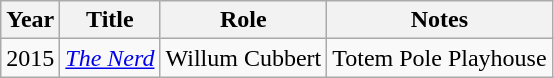<table class="wikitable">
<tr>
<th>Year</th>
<th>Title</th>
<th>Role</th>
<th>Notes</th>
</tr>
<tr>
<td>2015</td>
<td><em><a href='#'>The Nerd</a></em></td>
<td>Willum Cubbert</td>
<td>Totem Pole Playhouse</td>
</tr>
</table>
